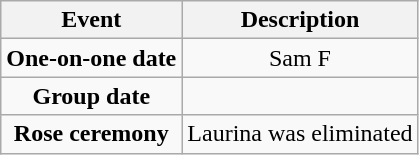<table class="wikitable sortable" style="text-align:center;">
<tr>
<th>Event</th>
<th>Description</th>
</tr>
<tr>
<td><strong>One-on-one date</strong></td>
<td>Sam F</td>
</tr>
<tr>
<td><strong>Group date</strong></td>
<td></td>
</tr>
<tr>
<td><strong>Rose ceremony</strong></td>
<td>Laurina was eliminated</td>
</tr>
</table>
